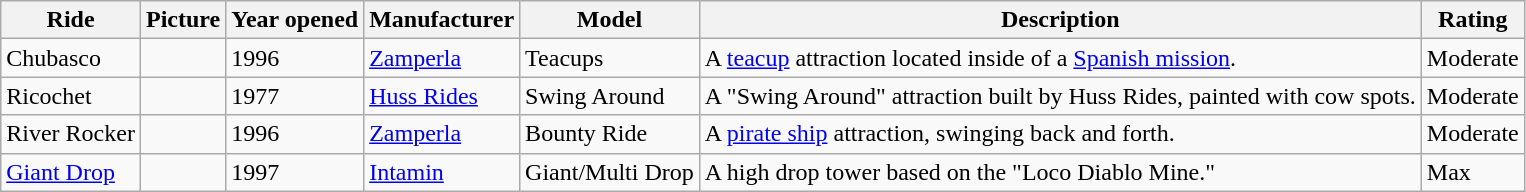<table class="wikitable sortable">
<tr>
<th>Ride</th>
<th>Picture</th>
<th>Year opened</th>
<th>Manufacturer</th>
<th>Model</th>
<th>Description</th>
<th>Rating</th>
</tr>
<tr>
<td>Chubasco</td>
<td></td>
<td>1996</td>
<td><a href='#'>Zamperla</a></td>
<td>Teacups</td>
<td>A <a href='#'>teacup</a> attraction located inside of a <a href='#'>Spanish mission</a>.</td>
<td>Moderate</td>
</tr>
<tr>
<td>Ricochet</td>
<td></td>
<td>1977</td>
<td><a href='#'>Huss Rides</a></td>
<td>Swing Around</td>
<td>A "Swing Around" attraction built by Huss Rides, painted with cow spots.</td>
<td>Moderate</td>
</tr>
<tr>
<td>River Rocker</td>
<td></td>
<td>1996</td>
<td><a href='#'>Zamperla</a></td>
<td>Bounty Ride</td>
<td>A <a href='#'>pirate ship</a> attraction, swinging back and forth.</td>
<td>Moderate</td>
</tr>
<tr>
<td><a href='#'>Giant Drop</a></td>
<td></td>
<td>1997</td>
<td><a href='#'>Intamin</a></td>
<td>Giant/Multi Drop</td>
<td>A  high drop tower based on the "Loco Diablo Mine."</td>
<td>Max</td>
</tr>
</table>
